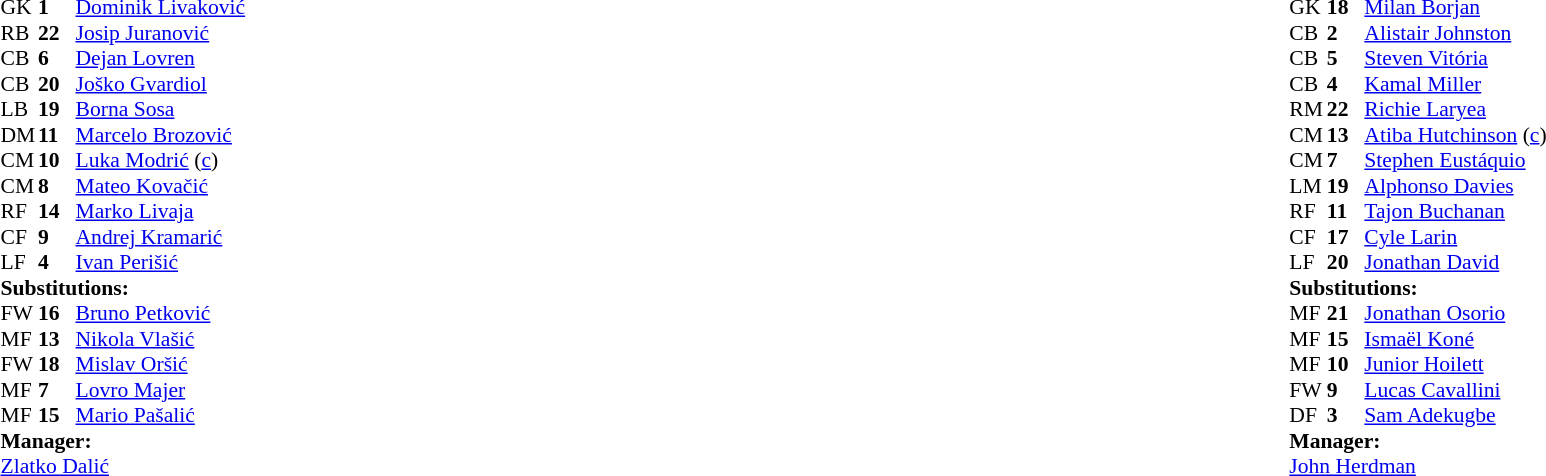<table width="100%">
<tr>
<td valign="top" width="40%"><br><table style="font-size:90%" cellspacing="0" cellpadding="0">
<tr>
<th width=25></th>
<th width=25></th>
</tr>
<tr>
<td>GK</td>
<td><strong>1</strong></td>
<td><a href='#'>Dominik Livaković</a></td>
</tr>
<tr>
<td>RB</td>
<td><strong>22</strong></td>
<td><a href='#'>Josip Juranović</a></td>
</tr>
<tr>
<td>CB</td>
<td><strong>6</strong></td>
<td><a href='#'>Dejan Lovren</a></td>
<td></td>
</tr>
<tr>
<td>CB</td>
<td><strong>20</strong></td>
<td><a href='#'>Joško Gvardiol</a></td>
</tr>
<tr>
<td>LB</td>
<td><strong>19</strong></td>
<td><a href='#'>Borna Sosa</a></td>
</tr>
<tr>
<td>DM</td>
<td><strong>11</strong></td>
<td><a href='#'>Marcelo Brozović</a></td>
</tr>
<tr>
<td>CM</td>
<td><strong>10</strong></td>
<td><a href='#'>Luka Modrić</a> (<a href='#'>c</a>)</td>
<td></td>
<td></td>
</tr>
<tr>
<td>CM</td>
<td><strong>8</strong></td>
<td><a href='#'>Mateo Kovačić</a></td>
<td></td>
<td></td>
</tr>
<tr>
<td>RF</td>
<td><strong>14</strong></td>
<td><a href='#'>Marko Livaja</a></td>
<td></td>
<td></td>
</tr>
<tr>
<td>CF</td>
<td><strong>9</strong></td>
<td><a href='#'>Andrej Kramarić</a></td>
<td></td>
<td></td>
</tr>
<tr>
<td>LF</td>
<td><strong>4</strong></td>
<td><a href='#'>Ivan Perišić</a></td>
<td></td>
<td></td>
</tr>
<tr>
<td colspan=3><strong>Substitutions:</strong></td>
</tr>
<tr>
<td>FW</td>
<td><strong>16</strong></td>
<td><a href='#'>Bruno Petković</a></td>
<td></td>
<td></td>
</tr>
<tr>
<td>MF</td>
<td><strong>13</strong></td>
<td><a href='#'>Nikola Vlašić</a></td>
<td></td>
<td></td>
</tr>
<tr>
<td>FW</td>
<td><strong>18</strong></td>
<td><a href='#'>Mislav Oršić</a></td>
<td></td>
<td></td>
</tr>
<tr>
<td>MF</td>
<td><strong>7</strong></td>
<td><a href='#'>Lovro Majer</a></td>
<td></td>
<td></td>
</tr>
<tr>
<td>MF</td>
<td><strong>15</strong></td>
<td><a href='#'>Mario Pašalić</a></td>
<td></td>
<td></td>
</tr>
<tr>
<td colspan=3><strong>Manager:</strong></td>
</tr>
<tr>
<td colspan=3><a href='#'>Zlatko Dalić</a></td>
</tr>
</table>
</td>
<td valign="top"></td>
<td valign="top" width="50%"><br><table style="font-size:90%; margin:auto" cellspacing="0" cellpadding="0">
<tr>
<th width=25></th>
<th width=25></th>
</tr>
<tr>
<td>GK</td>
<td><strong>18</strong></td>
<td><a href='#'>Milan Borjan</a></td>
</tr>
<tr>
<td>CB</td>
<td><strong>2</strong></td>
<td><a href='#'>Alistair Johnston</a></td>
</tr>
<tr>
<td>CB</td>
<td><strong>5</strong></td>
<td><a href='#'>Steven Vitória</a></td>
</tr>
<tr>
<td>CB</td>
<td><strong>4</strong></td>
<td><a href='#'>Kamal Miller</a></td>
<td></td>
</tr>
<tr>
<td>RM</td>
<td><strong>22</strong></td>
<td><a href='#'>Richie Laryea</a></td>
<td></td>
<td></td>
</tr>
<tr>
<td>CM</td>
<td><strong>13</strong></td>
<td><a href='#'>Atiba Hutchinson</a> (<a href='#'>c</a>)</td>
<td></td>
<td></td>
</tr>
<tr>
<td>CM</td>
<td><strong>7</strong></td>
<td><a href='#'>Stephen Eustáquio</a></td>
<td></td>
<td></td>
</tr>
<tr>
<td>LM</td>
<td><strong>19</strong></td>
<td><a href='#'>Alphonso Davies</a></td>
</tr>
<tr>
<td>RF</td>
<td><strong>11</strong></td>
<td><a href='#'>Tajon Buchanan</a></td>
<td></td>
</tr>
<tr>
<td>CF</td>
<td><strong>17</strong></td>
<td><a href='#'>Cyle Larin</a></td>
<td></td>
<td></td>
</tr>
<tr>
<td>LF</td>
<td><strong>20</strong></td>
<td><a href='#'>Jonathan David</a></td>
<td></td>
<td></td>
</tr>
<tr>
<td colspan=3><strong>Substitutions:</strong></td>
</tr>
<tr>
<td>MF</td>
<td><strong>21</strong></td>
<td><a href='#'>Jonathan Osorio</a></td>
<td></td>
<td></td>
</tr>
<tr>
<td>MF</td>
<td><strong>15</strong></td>
<td><a href='#'>Ismaël Koné</a></td>
<td></td>
<td></td>
</tr>
<tr>
<td>MF</td>
<td><strong>10</strong></td>
<td><a href='#'>Junior Hoilett</a></td>
<td></td>
<td></td>
</tr>
<tr>
<td>FW</td>
<td><strong>9</strong></td>
<td><a href='#'>Lucas Cavallini</a></td>
<td></td>
<td></td>
</tr>
<tr>
<td>DF</td>
<td><strong>3</strong></td>
<td><a href='#'>Sam Adekugbe</a></td>
<td></td>
<td></td>
</tr>
<tr>
<td colspan=3><strong>Manager:</strong></td>
</tr>
<tr>
<td colspan=3> <a href='#'>John Herdman</a></td>
</tr>
</table>
</td>
</tr>
</table>
